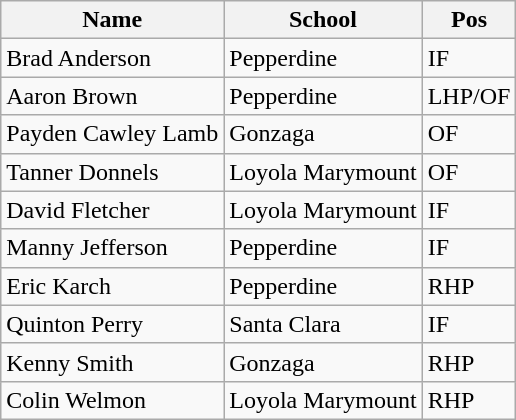<table class=wikitable>
<tr>
<th>Name</th>
<th>School</th>
<th>Pos</th>
</tr>
<tr>
<td>Brad Anderson</td>
<td>Pepperdine</td>
<td>IF</td>
</tr>
<tr>
<td>Aaron Brown</td>
<td>Pepperdine</td>
<td>LHP/OF</td>
</tr>
<tr>
<td>Payden Cawley Lamb</td>
<td>Gonzaga</td>
<td>OF</td>
</tr>
<tr>
<td>Tanner Donnels</td>
<td>Loyola Marymount</td>
<td>OF</td>
</tr>
<tr>
<td>David Fletcher</td>
<td>Loyola Marymount</td>
<td>IF</td>
</tr>
<tr>
<td>Manny Jefferson</td>
<td>Pepperdine</td>
<td>IF</td>
</tr>
<tr>
<td>Eric Karch</td>
<td>Pepperdine</td>
<td>RHP</td>
</tr>
<tr>
<td>Quinton Perry</td>
<td>Santa Clara</td>
<td>IF</td>
</tr>
<tr>
<td>Kenny Smith</td>
<td>Gonzaga</td>
<td>RHP</td>
</tr>
<tr>
<td>Colin Welmon</td>
<td>Loyola Marymount</td>
<td>RHP</td>
</tr>
</table>
